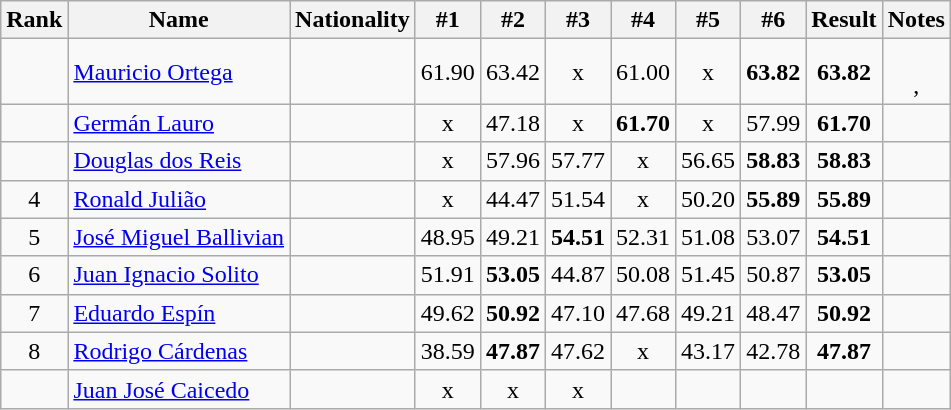<table class="wikitable sortable" style="text-align:center;font-size=95%">
<tr>
<th>Rank</th>
<th>Name</th>
<th>Nationality</th>
<th>#1</th>
<th>#2</th>
<th>#3</th>
<th>#4</th>
<th>#5</th>
<th>#6</th>
<th>Result</th>
<th>Notes</th>
</tr>
<tr>
<td></td>
<td align=left><a href='#'>Mauricio Ortega</a></td>
<td align=left></td>
<td>61.90</td>
<td>63.42</td>
<td>x</td>
<td>61.00</td>
<td>x</td>
<td><strong>63.82</strong></td>
<td><strong>63.82</strong></td>
<td><br><strong></strong>, <strong></strong></td>
</tr>
<tr>
<td></td>
<td align=left><a href='#'>Germán Lauro</a></td>
<td align=left></td>
<td>x</td>
<td>47.18</td>
<td>x</td>
<td><strong>61.70</strong></td>
<td>x</td>
<td>57.99</td>
<td><strong>61.70</strong></td>
<td><strong></strong></td>
</tr>
<tr>
<td></td>
<td align=left><a href='#'>Douglas dos Reis</a></td>
<td align=left></td>
<td>x</td>
<td>57.96</td>
<td>57.77</td>
<td>x</td>
<td>56.65</td>
<td><strong>58.83</strong></td>
<td><strong>58.83</strong></td>
<td></td>
</tr>
<tr>
<td>4</td>
<td align=left><a href='#'>Ronald Julião</a></td>
<td align=left></td>
<td>x</td>
<td>44.47</td>
<td>51.54</td>
<td>x</td>
<td>50.20</td>
<td><strong>55.89</strong></td>
<td><strong>55.89</strong></td>
<td></td>
</tr>
<tr>
<td>5</td>
<td align=left><a href='#'>José Miguel Ballivian</a></td>
<td align=left></td>
<td>48.95</td>
<td>49.21</td>
<td><strong>54.51</strong></td>
<td>52.31</td>
<td>51.08</td>
<td>53.07</td>
<td><strong>54.51</strong></td>
<td></td>
</tr>
<tr>
<td>6</td>
<td align=left><a href='#'>Juan Ignacio Solito</a></td>
<td align=left></td>
<td>51.91</td>
<td><strong>53.05</strong></td>
<td>44.87</td>
<td>50.08</td>
<td>51.45</td>
<td>50.87</td>
<td><strong>53.05</strong></td>
<td></td>
</tr>
<tr>
<td>7</td>
<td align=left><a href='#'>Eduardo Espín</a></td>
<td align=left></td>
<td>49.62</td>
<td><strong>50.92</strong></td>
<td>47.10</td>
<td>47.68</td>
<td>49.21</td>
<td>48.47</td>
<td><strong>50.92</strong></td>
<td></td>
</tr>
<tr>
<td>8</td>
<td align=left><a href='#'>Rodrigo Cárdenas</a></td>
<td align=left></td>
<td>38.59</td>
<td><strong>47.87</strong></td>
<td>47.62</td>
<td>x</td>
<td>43.17</td>
<td>42.78</td>
<td><strong>47.87</strong></td>
<td></td>
</tr>
<tr>
<td></td>
<td align=left><a href='#'>Juan José Caicedo</a></td>
<td align=left></td>
<td>x</td>
<td>x</td>
<td>x</td>
<td></td>
<td></td>
<td></td>
<td><strong></strong></td>
<td></td>
</tr>
</table>
